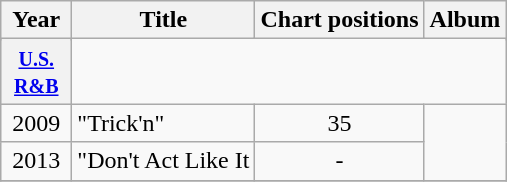<table class="wikitable">
<tr>
<th rowspan="2">Year</th>
<th rowspan="2">Title</th>
<th colspan="1">Chart positions</th>
<th rowspan="2">Album</th>
</tr>
<tr>
</tr>
<tr bgcolor="#DDDDDD">
<th width="40"><small><a href='#'>U.S. R&B</a></small></th>
</tr>
<tr>
<td align="center" rowspan="1">2009</td>
<td align="left">"Trick'n"</td>
<td align="center">35</td>
<td align="center" rowspan="2"></td>
</tr>
<tr>
<td align="center" rowspan="1">2013</td>
<td align="left">"Don't Act Like It</td>
<td align="center">-</td>
</tr>
<tr>
</tr>
</table>
